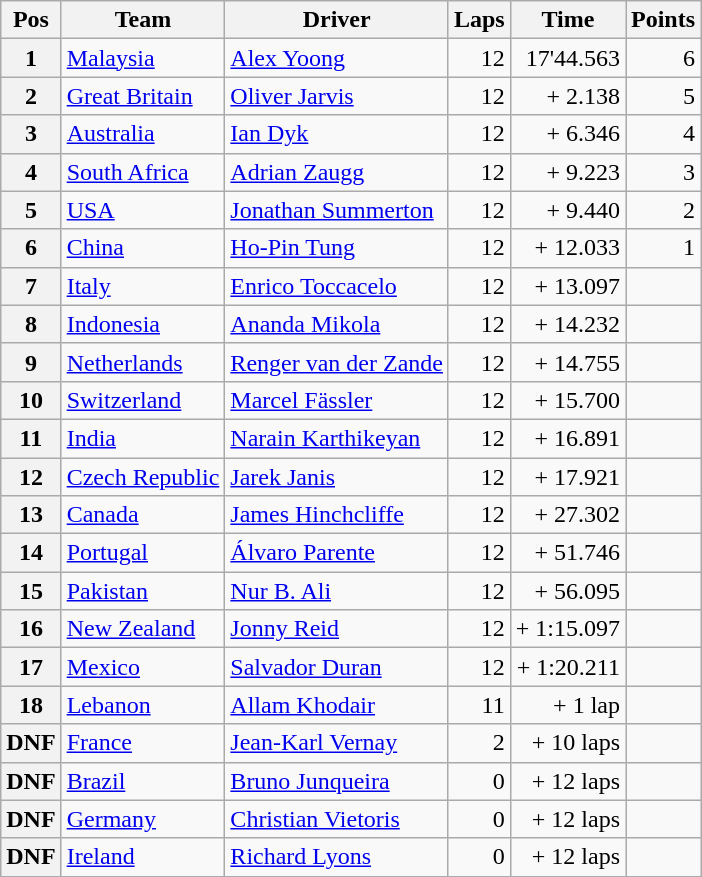<table class="wikitable">
<tr>
<th>Pos</th>
<th>Team</th>
<th>Driver</th>
<th>Laps</th>
<th>Time</th>
<th>Points</th>
</tr>
<tr>
<th>1</th>
<td> <a href='#'>Malaysia</a></td>
<td><a href='#'>Alex Yoong</a></td>
<td align="right">12</td>
<td align="right">17'44.563</td>
<td align="right">6</td>
</tr>
<tr>
<th>2</th>
<td> <a href='#'>Great Britain</a></td>
<td><a href='#'>Oliver Jarvis</a></td>
<td align="right">12</td>
<td align="right">+ 2.138</td>
<td align="right">5</td>
</tr>
<tr>
<th>3</th>
<td> <a href='#'>Australia</a></td>
<td><a href='#'>Ian Dyk</a></td>
<td align="right">12</td>
<td align="right">+ 6.346</td>
<td align="right">4</td>
</tr>
<tr>
<th>4</th>
<td> <a href='#'>South Africa</a></td>
<td><a href='#'>Adrian Zaugg</a></td>
<td align="right">12</td>
<td align="right">+ 9.223</td>
<td align="right">3</td>
</tr>
<tr>
<th>5</th>
<td> <a href='#'>USA</a></td>
<td><a href='#'>Jonathan Summerton</a></td>
<td align="right">12</td>
<td align="right">+ 9.440</td>
<td align="right">2</td>
</tr>
<tr>
<th>6</th>
<td> <a href='#'>China</a></td>
<td><a href='#'>Ho-Pin Tung</a></td>
<td align="right">12</td>
<td align="right">+ 12.033</td>
<td align="right">1</td>
</tr>
<tr>
<th>7</th>
<td> <a href='#'>Italy</a></td>
<td><a href='#'>Enrico Toccacelo</a></td>
<td align="right">12</td>
<td align="right">+ 13.097</td>
<td align="right"></td>
</tr>
<tr>
<th>8</th>
<td> <a href='#'>Indonesia</a></td>
<td><a href='#'>Ananda Mikola</a></td>
<td align="right">12</td>
<td align="right">+ 14.232</td>
<td align="right"></td>
</tr>
<tr>
<th>9</th>
<td> <a href='#'>Netherlands</a></td>
<td><a href='#'>Renger van der Zande</a></td>
<td align="right">12</td>
<td align="right">+ 14.755</td>
<td align="right"></td>
</tr>
<tr>
<th>10</th>
<td> <a href='#'>Switzerland</a></td>
<td><a href='#'>Marcel Fässler</a></td>
<td align="right">12</td>
<td align="right">+ 15.700</td>
<td align="right"></td>
</tr>
<tr>
<th>11</th>
<td> <a href='#'>India</a></td>
<td><a href='#'>Narain Karthikeyan</a></td>
<td align="right">12</td>
<td align="right">+ 16.891</td>
<td align="right"></td>
</tr>
<tr>
<th>12</th>
<td> <a href='#'>Czech Republic</a></td>
<td><a href='#'>Jarek Janis</a></td>
<td align="right">12</td>
<td align="right">+ 17.921</td>
<td align="right"></td>
</tr>
<tr>
<th>13</th>
<td> <a href='#'>Canada</a></td>
<td><a href='#'>James Hinchcliffe</a></td>
<td align="right">12</td>
<td align="right">+ 27.302</td>
<td align="right"></td>
</tr>
<tr>
<th>14</th>
<td> <a href='#'>Portugal</a></td>
<td><a href='#'>Álvaro Parente</a></td>
<td align="right">12</td>
<td align="right">+ 51.746</td>
<td align="right"></td>
</tr>
<tr>
<th>15</th>
<td> <a href='#'>Pakistan</a></td>
<td><a href='#'>Nur B. Ali</a></td>
<td align="right">12</td>
<td align="right">+ 56.095</td>
<td align="right"></td>
</tr>
<tr>
<th>16</th>
<td> <a href='#'>New Zealand</a></td>
<td><a href='#'>Jonny Reid</a></td>
<td align="right">12</td>
<td align="right">+ 1:15.097</td>
<td align="right"></td>
</tr>
<tr>
<th>17</th>
<td> <a href='#'>Mexico</a></td>
<td><a href='#'>Salvador Duran</a></td>
<td align="right">12</td>
<td align="right">+ 1:20.211</td>
<td align="right"></td>
</tr>
<tr>
<th>18</th>
<td> <a href='#'>Lebanon</a></td>
<td><a href='#'>Allam Khodair</a></td>
<td align="right">11</td>
<td align="right">+ 1 lap</td>
<td align="right"></td>
</tr>
<tr>
<th>DNF</th>
<td> <a href='#'>France</a></td>
<td><a href='#'>Jean-Karl Vernay</a></td>
<td align="right">2</td>
<td align="right">+ 10 laps</td>
<td align="right"></td>
</tr>
<tr>
<th>DNF</th>
<td> <a href='#'>Brazil</a></td>
<td><a href='#'>Bruno Junqueira</a></td>
<td align="right">0</td>
<td align="right">+ 12 laps</td>
<td align="right"></td>
</tr>
<tr>
<th>DNF</th>
<td> <a href='#'>Germany</a></td>
<td><a href='#'>Christian Vietoris</a></td>
<td align="right">0</td>
<td align="right">+ 12 laps</td>
<td align="right"></td>
</tr>
<tr>
<th>DNF</th>
<td> <a href='#'>Ireland</a></td>
<td><a href='#'>Richard Lyons</a></td>
<td align="right">0</td>
<td align="right">+ 12 laps</td>
<td align="right"></td>
</tr>
</table>
